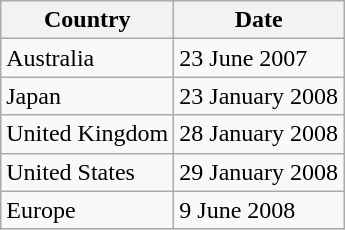<table class="wikitable">
<tr>
<th>Country</th>
<th>Date</th>
</tr>
<tr>
<td>Australia</td>
<td>23 June 2007</td>
</tr>
<tr>
<td>Japan</td>
<td>23 January 2008</td>
</tr>
<tr>
<td>United Kingdom</td>
<td>28 January 2008</td>
</tr>
<tr>
<td>United States</td>
<td>29 January 2008</td>
</tr>
<tr>
<td>Europe</td>
<td>9 June 2008</td>
</tr>
</table>
